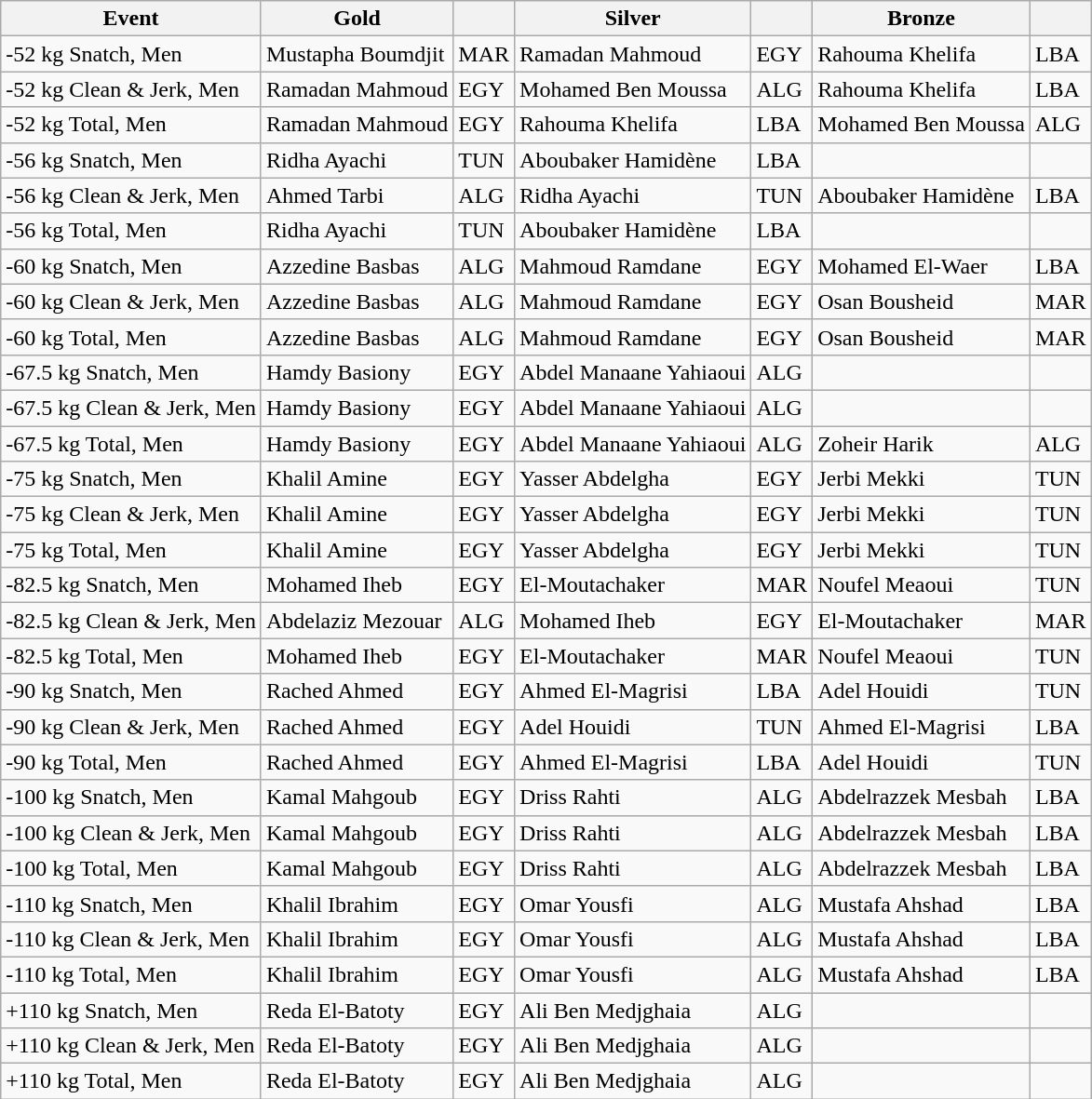<table class="wikitable">
<tr>
<th>Event</th>
<th>Gold</th>
<th></th>
<th>Silver</th>
<th></th>
<th>Bronze</th>
<th></th>
</tr>
<tr>
<td>-52 kg Snatch, Men</td>
<td>Mustapha Boumdjit</td>
<td>MAR</td>
<td>Ramadan Mahmoud</td>
<td>EGY</td>
<td>Rahouma Khelifa</td>
<td>LBA</td>
</tr>
<tr>
<td>-52 kg Clean & Jerk, Men</td>
<td>Ramadan Mahmoud</td>
<td>EGY</td>
<td>Mohamed Ben Moussa</td>
<td>ALG</td>
<td>Rahouma Khelifa</td>
<td>LBA</td>
</tr>
<tr>
<td>-52 kg Total, Men</td>
<td>Ramadan Mahmoud</td>
<td>EGY</td>
<td>Rahouma Khelifa</td>
<td>LBA</td>
<td>Mohamed Ben Moussa</td>
<td>ALG</td>
</tr>
<tr>
<td>-56 kg Snatch, Men</td>
<td>Ridha Ayachi</td>
<td>TUN</td>
<td>Aboubaker Hamidène</td>
<td>LBA</td>
<td></td>
<td></td>
</tr>
<tr>
<td>-56 kg Clean & Jerk, Men</td>
<td>Ahmed Tarbi</td>
<td>ALG</td>
<td>Ridha Ayachi</td>
<td>TUN</td>
<td>Aboubaker Hamidène</td>
<td>LBA</td>
</tr>
<tr>
<td>-56 kg Total, Men</td>
<td>Ridha Ayachi</td>
<td>TUN</td>
<td>Aboubaker Hamidène</td>
<td>LBA</td>
<td></td>
<td></td>
</tr>
<tr>
<td>-60 kg Snatch, Men</td>
<td>Azzedine Basbas</td>
<td>ALG</td>
<td>Mahmoud Ramdane</td>
<td>EGY</td>
<td>Mohamed El-Waer</td>
<td>LBA</td>
</tr>
<tr>
<td>-60 kg Clean & Jerk, Men</td>
<td>Azzedine Basbas</td>
<td>ALG</td>
<td>Mahmoud Ramdane</td>
<td>EGY</td>
<td>Osan Bousheid</td>
<td>MAR</td>
</tr>
<tr>
<td>-60 kg Total, Men</td>
<td>Azzedine Basbas</td>
<td>ALG</td>
<td>Mahmoud Ramdane</td>
<td>EGY</td>
<td>Osan Bousheid</td>
<td>MAR</td>
</tr>
<tr>
<td>-67.5 kg Snatch, Men</td>
<td>Hamdy Basiony</td>
<td>EGY</td>
<td>Abdel Manaane Yahiaoui</td>
<td>ALG</td>
<td></td>
<td></td>
</tr>
<tr>
<td>-67.5 kg Clean & Jerk, Men</td>
<td>Hamdy Basiony</td>
<td>EGY</td>
<td>Abdel Manaane Yahiaoui</td>
<td>ALG</td>
<td></td>
<td></td>
</tr>
<tr>
<td>-67.5 kg Total, Men</td>
<td>Hamdy Basiony</td>
<td>EGY</td>
<td>Abdel Manaane Yahiaoui</td>
<td>ALG</td>
<td>Zoheir Harik</td>
<td>ALG</td>
</tr>
<tr>
<td>-75 kg Snatch, Men</td>
<td>Khalil Amine</td>
<td>EGY</td>
<td>Yasser Abdelgha</td>
<td>EGY</td>
<td>Jerbi Mekki</td>
<td>TUN</td>
</tr>
<tr>
<td>-75 kg Clean & Jerk, Men</td>
<td>Khalil Amine</td>
<td>EGY</td>
<td>Yasser Abdelgha</td>
<td>EGY</td>
<td>Jerbi Mekki</td>
<td>TUN</td>
</tr>
<tr>
<td>-75 kg Total, Men</td>
<td>Khalil Amine</td>
<td>EGY</td>
<td>Yasser Abdelgha</td>
<td>EGY</td>
<td>Jerbi Mekki</td>
<td>TUN</td>
</tr>
<tr>
<td>-82.5 kg Snatch, Men</td>
<td>Mohamed Iheb</td>
<td>EGY</td>
<td>El-Moutachaker</td>
<td>MAR</td>
<td>Noufel Meaoui</td>
<td>TUN</td>
</tr>
<tr>
<td>-82.5 kg Clean & Jerk, Men</td>
<td>Abdelaziz Mezouar</td>
<td>ALG</td>
<td>Mohamed Iheb</td>
<td>EGY</td>
<td>El-Moutachaker</td>
<td>MAR</td>
</tr>
<tr>
<td>-82.5 kg Total, Men</td>
<td>Mohamed Iheb</td>
<td>EGY</td>
<td>El-Moutachaker</td>
<td>MAR</td>
<td>Noufel Meaoui</td>
<td>TUN</td>
</tr>
<tr>
<td>-90 kg Snatch, Men</td>
<td>Rached Ahmed</td>
<td>EGY</td>
<td>Ahmed El-Magrisi</td>
<td>LBA</td>
<td>Adel Houidi</td>
<td>TUN</td>
</tr>
<tr>
<td>-90 kg Clean & Jerk, Men</td>
<td>Rached Ahmed</td>
<td>EGY</td>
<td>Adel Houidi</td>
<td>TUN</td>
<td>Ahmed El-Magrisi</td>
<td>LBA</td>
</tr>
<tr>
<td>-90 kg Total, Men</td>
<td>Rached Ahmed</td>
<td>EGY</td>
<td>Ahmed El-Magrisi</td>
<td>LBA</td>
<td>Adel Houidi</td>
<td>TUN</td>
</tr>
<tr>
<td>-100 kg Snatch, Men</td>
<td>Kamal Mahgoub</td>
<td>EGY</td>
<td>Driss Rahti</td>
<td>ALG</td>
<td>Abdelrazzek Mesbah</td>
<td>LBA</td>
</tr>
<tr>
<td>-100 kg Clean & Jerk, Men</td>
<td>Kamal Mahgoub</td>
<td>EGY</td>
<td>Driss Rahti</td>
<td>ALG</td>
<td>Abdelrazzek Mesbah</td>
<td>LBA</td>
</tr>
<tr>
<td>-100 kg Total, Men</td>
<td>Kamal Mahgoub</td>
<td>EGY</td>
<td>Driss Rahti</td>
<td>ALG</td>
<td>Abdelrazzek Mesbah</td>
<td>LBA</td>
</tr>
<tr>
<td>-110 kg Snatch, Men</td>
<td>Khalil Ibrahim</td>
<td>EGY</td>
<td>Omar Yousfi</td>
<td>ALG</td>
<td>Mustafa Ahshad</td>
<td>LBA</td>
</tr>
<tr>
<td>-110 kg Clean & Jerk, Men</td>
<td>Khalil Ibrahim</td>
<td>EGY</td>
<td>Omar Yousfi</td>
<td>ALG</td>
<td>Mustafa Ahshad</td>
<td>LBA</td>
</tr>
<tr>
<td>-110 kg Total, Men</td>
<td>Khalil Ibrahim</td>
<td>EGY</td>
<td>Omar Yousfi</td>
<td>ALG</td>
<td>Mustafa Ahshad</td>
<td>LBA</td>
</tr>
<tr>
<td>+110 kg Snatch, Men</td>
<td>Reda El-Batoty</td>
<td>EGY</td>
<td>Ali Ben Medjghaia</td>
<td>ALG</td>
<td></td>
<td></td>
</tr>
<tr>
<td>+110 kg Clean & Jerk, Men</td>
<td>Reda El-Batoty</td>
<td>EGY</td>
<td>Ali Ben Medjghaia</td>
<td>ALG</td>
<td></td>
<td></td>
</tr>
<tr>
<td>+110 kg Total, Men</td>
<td>Reda El-Batoty</td>
<td>EGY</td>
<td>Ali Ben Medjghaia</td>
<td>ALG</td>
<td></td>
<td></td>
</tr>
</table>
